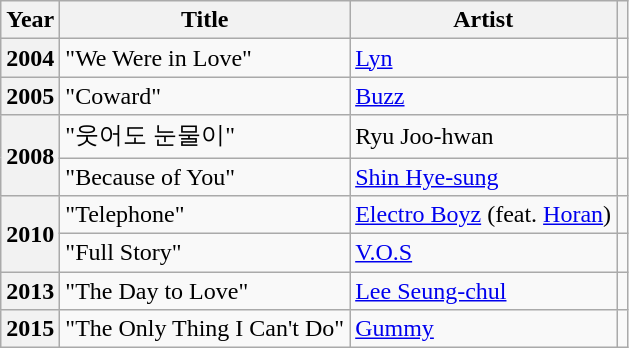<table class="wikitable plainrowheaders sortable">
<tr>
<th scope="col">Year</th>
<th scope="col">Title</th>
<th scope="col">Artist</th>
<th scope="col" class="unsortable"></th>
</tr>
<tr>
<th scope="row">2004</th>
<td>"We Were in Love"</td>
<td><a href='#'>Lyn</a></td>
<td style="text-align:center"></td>
</tr>
<tr>
<th scope="row">2005</th>
<td>"Coward"</td>
<td><a href='#'>Buzz</a></td>
<td style="text-align:center"></td>
</tr>
<tr>
<th scope="row" rowspan="2">2008</th>
<td>"웃어도 눈물이"</td>
<td>Ryu Joo-hwan</td>
<td style="text-align:center"></td>
</tr>
<tr>
<td>"Because of You"</td>
<td><a href='#'>Shin Hye-sung</a></td>
<td style="text-align:center"></td>
</tr>
<tr>
<th scope="row" rowspan="2">2010</th>
<td>"Telephone"</td>
<td><a href='#'>Electro Boyz</a> (feat. <a href='#'>Horan</a>)</td>
<td style="text-align:center"></td>
</tr>
<tr>
<td>"Full Story"</td>
<td><a href='#'>V.O.S</a></td>
<td style="text-align:center"></td>
</tr>
<tr>
<th scope="row">2013</th>
<td>"The Day to Love"</td>
<td><a href='#'>Lee Seung-chul</a></td>
<td style="text-align:center"></td>
</tr>
<tr>
<th scope="row">2015</th>
<td>"The Only Thing I Can't Do"</td>
<td><a href='#'>Gummy</a></td>
<td style="text-align:center"></td>
</tr>
</table>
